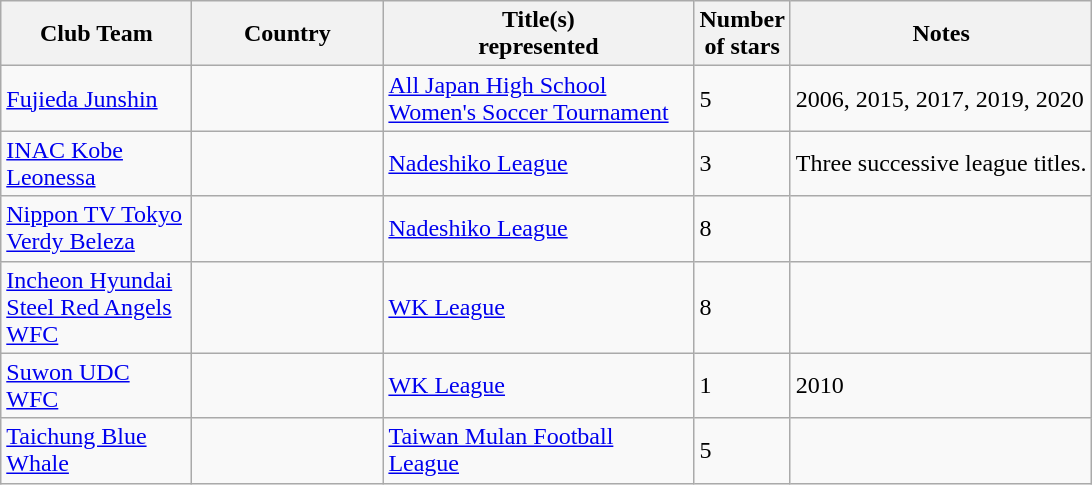<table class="wikitable sortable">
<tr>
<th width=120>Club Team</th>
<th width=120>Country</th>
<th width=200>Title(s)<br>represented</th>
<th>Number<br>of stars</th>
<th class="unsortable">Notes</th>
</tr>
<tr>
<td><a href='#'>Fujieda Junshin</a></td>
<td></td>
<td><a href='#'>All Japan High School Women's Soccer Tournament</a></td>
<td>5</td>
<td>2006, 2015, 2017, 2019, 2020</td>
</tr>
<tr>
<td><a href='#'>INAC Kobe Leonessa</a></td>
<td></td>
<td><a href='#'>Nadeshiko League</a></td>
<td>3</td>
<td>Three successive league titles.</td>
</tr>
<tr>
<td><a href='#'>Nippon TV Tokyo Verdy Beleza</a></td>
<td></td>
<td><a href='#'>Nadeshiko League</a></td>
<td>8</td>
<td></td>
</tr>
<tr>
<td><a href='#'>Incheon Hyundai Steel Red Angels WFC</a></td>
<td></td>
<td><a href='#'>WK League</a></td>
<td>8</td>
<td></td>
</tr>
<tr>
<td><a href='#'>Suwon UDC WFC</a></td>
<td></td>
<td><a href='#'>WK League</a></td>
<td>1</td>
<td>2010</td>
</tr>
<tr>
<td><a href='#'>Taichung Blue Whale</a></td>
<td></td>
<td><a href='#'>Taiwan Mulan Football League</a></td>
<td>5</td>
<td></td>
</tr>
</table>
